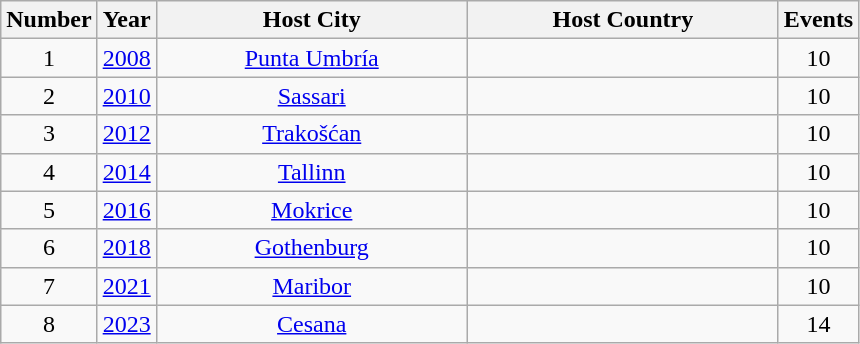<table class="wikitable" style="text-align:center; font-size:100%">
<tr>
<th width=30>Number</th>
<th width=30>Year</th>
<th width=200>Host City</th>
<th width=200>Host Country</th>
<th width=30>Events</th>
</tr>
<tr>
<td align=center>1</td>
<td><a href='#'>2008</a></td>
<td><a href='#'>Punta Umbría</a></td>
<td></td>
<td align=center>10</td>
</tr>
<tr>
<td align=center>2</td>
<td><a href='#'>2010</a></td>
<td><a href='#'>Sassari</a></td>
<td></td>
<td align=center>10</td>
</tr>
<tr>
<td align=center>3</td>
<td><a href='#'>2012</a></td>
<td><a href='#'>Trakošćan</a></td>
<td></td>
<td align=center>10</td>
</tr>
<tr>
<td align=center>4</td>
<td><a href='#'>2014</a></td>
<td><a href='#'>Tallinn</a></td>
<td></td>
<td align=center>10</td>
</tr>
<tr>
<td align=center>5</td>
<td><a href='#'>2016</a></td>
<td><a href='#'>Mokrice</a></td>
<td></td>
<td align=center>10</td>
</tr>
<tr>
<td align=center>6</td>
<td><a href='#'>2018</a></td>
<td><a href='#'>Gothenburg</a></td>
<td></td>
<td align=center>10</td>
</tr>
<tr>
<td align=center>7</td>
<td><a href='#'>2021</a></td>
<td><a href='#'>Maribor</a></td>
<td></td>
<td align=center>10</td>
</tr>
<tr>
<td align=center>8</td>
<td><a href='#'>2023</a></td>
<td><a href='#'>Cesana</a></td>
<td></td>
<td align=center>14</td>
</tr>
</table>
